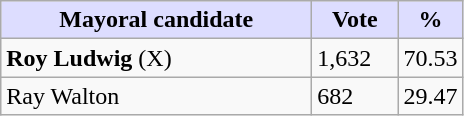<table class="wikitable">
<tr>
<th style="background:#ddf; width:200px;">Mayoral candidate</th>
<th style="background:#ddf; width:50px;">Vote</th>
<th style="background:#ddf; width:30px;">%</th>
</tr>
<tr>
<td><strong>Roy Ludwig</strong> (X)</td>
<td>1,632</td>
<td>70.53</td>
</tr>
<tr>
<td>Ray Walton</td>
<td>682</td>
<td>29.47</td>
</tr>
</table>
